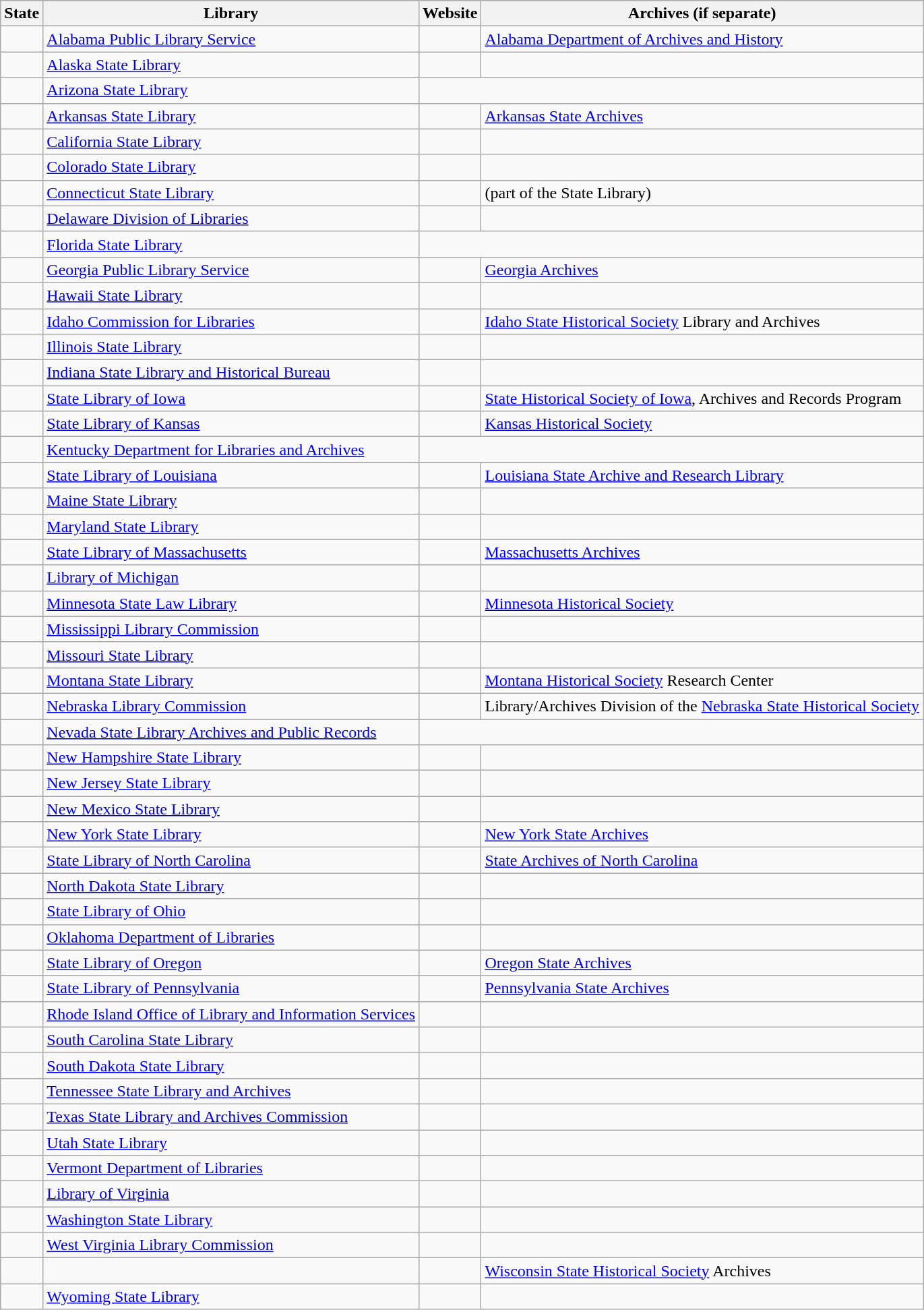<table class="wikitable" align="center">
<tr>
<th scope="col">State</th>
<th scope="col">Library</th>
<th scope="col">Website</th>
<th scope="col">Archives (if separate)</th>
</tr>
<tr>
<td><strong></strong></td>
<td><a href='#'>Alabama Public Library Service</a></td>
<td></td>
<td><a href='#'>Alabama Department of Archives and History</a></td>
</tr>
<tr>
<td><strong></strong></td>
<td><a href='#'>Alaska State Library</a></td>
<td></td>
<td></td>
</tr>
<tr>
<td><strong></strong></td>
<td><a href='#'>Arizona State Library</a></td>
<td colspan=2></td>
</tr>
<tr>
<td><strong></strong></td>
<td><a href='#'>Arkansas State Library</a></td>
<td></td>
<td><a href='#'>Arkansas State Archives</a></td>
</tr>
<tr>
<td><strong></strong></td>
<td><a href='#'>California State Library</a></td>
<td></td>
<td></td>
</tr>
<tr>
<td><strong></strong></td>
<td><a href='#'>Colorado State Library</a></td>
<td></td>
<td></td>
</tr>
<tr>
<td><strong></strong></td>
<td><a href='#'>Connecticut State Library</a></td>
<td></td>
<td> (part of the State Library)</td>
</tr>
<tr>
<td><strong></strong></td>
<td><a href='#'>Delaware Division of Libraries</a></td>
<td></td>
<td></td>
</tr>
<tr>
<td><strong></strong></td>
<td><a href='#'>Florida State Library</a></td>
<td colspan=2></td>
</tr>
<tr>
<td><strong></strong></td>
<td><a href='#'>Georgia Public Library Service</a></td>
<td></td>
<td><a href='#'>Georgia Archives</a></td>
</tr>
<tr>
<td><strong></strong></td>
<td><a href='#'>Hawaii State Library</a></td>
<td></td>
<td></td>
</tr>
<tr>
<td><strong></strong></td>
<td><a href='#'>Idaho Commission for Libraries</a></td>
<td></td>
<td><a href='#'>Idaho State Historical Society</a> Library and Archives</td>
</tr>
<tr>
<td><strong></strong></td>
<td><a href='#'>Illinois State Library</a></td>
<td></td>
<td></td>
</tr>
<tr>
<td><strong></strong></td>
<td><a href='#'>Indiana State Library and Historical Bureau</a></td>
<td></td>
<td></td>
</tr>
<tr>
<td><strong></strong></td>
<td><a href='#'>State Library of Iowa</a></td>
<td></td>
<td><a href='#'>State Historical Society of Iowa</a>, Archives and Records Program</td>
</tr>
<tr>
<td><strong></strong></td>
<td><a href='#'>State Library of Kansas</a></td>
<td></td>
<td><a href='#'>Kansas Historical Society</a></td>
</tr>
<tr>
<td><strong></strong></td>
<td><a href='#'>Kentucky Department for Libraries and Archives</a></td>
<td colspan=2></td>
</tr>
<tr>
</tr>
<tr>
<td><strong></strong></td>
<td><a href='#'>State Library of Louisiana</a></td>
<td></td>
<td><a href='#'>Louisiana State Archive and Research Library</a></td>
</tr>
<tr>
<td><strong></strong></td>
<td><a href='#'>Maine State Library</a></td>
<td></td>
<td></td>
</tr>
<tr>
<td><strong></strong></td>
<td><a href='#'>Maryland State Library</a></td>
<td></td>
<td></td>
</tr>
<tr>
<td><strong></strong></td>
<td><a href='#'>State Library of Massachusetts</a></td>
<td></td>
<td><a href='#'>Massachusetts Archives</a></td>
</tr>
<tr>
<td><strong></strong></td>
<td><a href='#'>Library of Michigan</a></td>
<td></td>
<td></td>
</tr>
<tr>
<td><strong></strong></td>
<td><a href='#'>Minnesota State Law Library</a></td>
<td></td>
<td><a href='#'>Minnesota Historical Society</a></td>
</tr>
<tr>
<td><strong></strong></td>
<td><a href='#'>Mississippi Library Commission</a></td>
<td></td>
<td></td>
</tr>
<tr>
<td><strong></strong></td>
<td><a href='#'>Missouri State Library</a></td>
<td></td>
<td></td>
</tr>
<tr>
<td><strong></strong></td>
<td><a href='#'>Montana State Library</a></td>
<td></td>
<td><a href='#'>Montana Historical Society</a> Research Center</td>
</tr>
<tr>
<td><strong></strong></td>
<td><a href='#'>Nebraska Library Commission</a></td>
<td></td>
<td>Library/Archives Division of the <a href='#'>Nebraska State Historical Society</a></td>
</tr>
<tr>
<td><strong></strong></td>
<td><a href='#'>Nevada State Library Archives and Public Records</a></td>
<td colspan=2></td>
</tr>
<tr>
<td><strong></strong></td>
<td><a href='#'>New Hampshire State Library</a></td>
<td></td>
<td></td>
</tr>
<tr>
<td><strong></strong></td>
<td><a href='#'>New Jersey State Library</a></td>
<td></td>
<td></td>
</tr>
<tr>
<td><strong></strong></td>
<td><a href='#'>New Mexico State Library</a></td>
<td></td>
<td></td>
</tr>
<tr>
<td><strong></strong></td>
<td><a href='#'>New York State Library</a></td>
<td></td>
<td><a href='#'>New York State Archives</a></td>
</tr>
<tr>
<td><strong></strong></td>
<td><a href='#'>State Library of North Carolina</a></td>
<td></td>
<td><a href='#'>State Archives of North Carolina</a></td>
</tr>
<tr>
<td><strong></strong></td>
<td><a href='#'>North Dakota State Library</a></td>
<td></td>
<td></td>
</tr>
<tr>
<td><strong></strong></td>
<td><a href='#'>State Library of Ohio</a></td>
<td></td>
<td> </td>
</tr>
<tr>
<td><strong></strong></td>
<td><a href='#'>Oklahoma Department of Libraries</a></td>
<td></td>
<td></td>
</tr>
<tr>
<td><strong></strong></td>
<td><a href='#'>State Library of Oregon</a></td>
<td></td>
<td><a href='#'>Oregon State Archives</a></td>
</tr>
<tr>
<td><strong></strong></td>
<td><a href='#'>State Library of Pennsylvania</a></td>
<td></td>
<td><a href='#'>Pennsylvania State Archives</a></td>
</tr>
<tr>
<td><strong></strong></td>
<td><a href='#'>Rhode Island Office of Library and Information Services</a></td>
<td> </td>
<td></td>
</tr>
<tr>
<td><strong></strong></td>
<td><a href='#'>South Carolina State Library</a></td>
<td></td>
<td></td>
</tr>
<tr>
<td><strong></strong></td>
<td><a href='#'>South Dakota State Library</a></td>
<td></td>
<td></td>
</tr>
<tr>
<td><strong></strong></td>
<td><a href='#'>Tennessee State Library and Archives</a></td>
<td></td>
<td></td>
</tr>
<tr>
<td><strong></strong></td>
<td><a href='#'>Texas State Library and Archives Commission</a></td>
<td></td>
<td></td>
</tr>
<tr>
<td><strong></strong></td>
<td><a href='#'>Utah State Library</a></td>
<td></td>
<td></td>
</tr>
<tr>
<td><strong></strong></td>
<td><a href='#'>Vermont Department of Libraries</a></td>
<td></td>
<td></td>
</tr>
<tr>
<td><strong></strong></td>
<td><a href='#'>Library of Virginia</a></td>
<td></td>
</tr>
<tr>
<td><strong></strong></td>
<td><a href='#'>Washington State Library</a></td>
<td></td>
<td></td>
</tr>
<tr>
<td><strong></strong></td>
<td><a href='#'>West Virginia Library Commission</a></td>
<td></td>
<td></td>
</tr>
<tr>
<td><strong></strong></td>
<td></td>
<td></td>
<td><a href='#'>Wisconsin State Historical Society</a> Archives</td>
</tr>
<tr>
<td><strong></strong></td>
<td><a href='#'>Wyoming State Library</a></td>
<td></td>
<td></td>
</tr>
</table>
